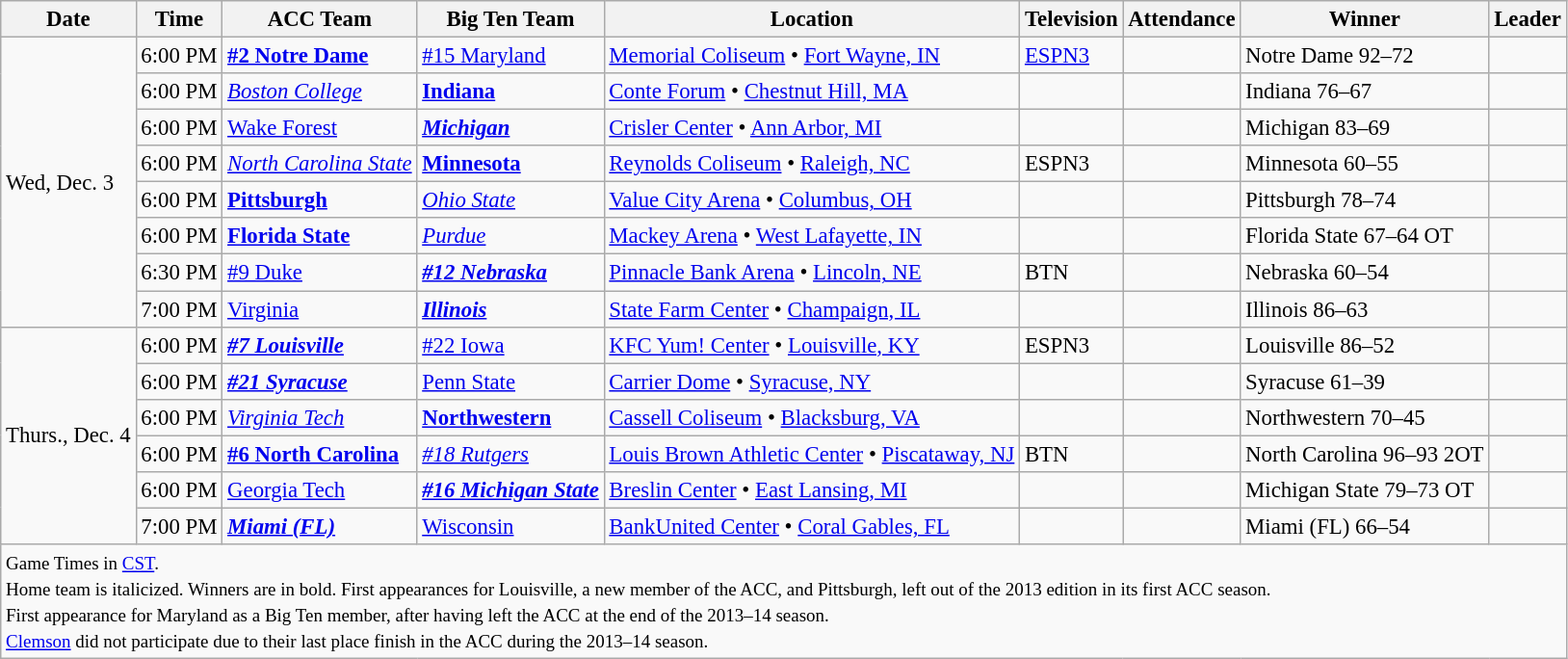<table class="wikitable" style="font-size: 95%">
<tr align="center">
<th>Date</th>
<th>Time</th>
<th>ACC Team</th>
<th>Big Ten Team</th>
<th>Location</th>
<th>Television</th>
<th>Attendance</th>
<th>Winner</th>
<th>Leader</th>
</tr>
<tr>
<td rowspan=8>Wed, Dec. 3</td>
<td>6:00 PM</td>
<td><strong><a href='#'>#2 Notre Dame</a></strong></td>
<td><a href='#'>#15 Maryland</a></td>
<td><a href='#'>Memorial Coliseum</a> • <a href='#'>Fort Wayne, IN</a></td>
<td><a href='#'>ESPN3</a></td>
<td></td>
<td>Notre Dame 92–72</td>
<td></td>
</tr>
<tr>
<td>6:00 PM</td>
<td><a href='#'><em>Boston College</em></a></td>
<td><strong><a href='#'>Indiana</a></strong></td>
<td><a href='#'>Conte Forum</a> • <a href='#'>Chestnut Hill, MA</a></td>
<td></td>
<td></td>
<td>Indiana 76–67</td>
<td></td>
</tr>
<tr>
<td>6:00 PM</td>
<td><a href='#'>Wake Forest</a></td>
<td><strong><a href='#'><em>Michigan</em></a></strong></td>
<td><a href='#'>Crisler Center</a> • <a href='#'>Ann Arbor, MI</a></td>
<td></td>
<td></td>
<td>Michigan 83–69</td>
<td></td>
</tr>
<tr>
<td>6:00 PM</td>
<td><a href='#'><em>North Carolina State</em></a></td>
<td><strong><a href='#'>Minnesota</a></strong></td>
<td><a href='#'>Reynolds Coliseum</a> • <a href='#'>Raleigh, NC</a></td>
<td>ESPN3</td>
<td></td>
<td>Minnesota 60–55</td>
<td></td>
</tr>
<tr>
<td>6:00 PM</td>
<td><strong><a href='#'>Pittsburgh</a></strong></td>
<td><a href='#'><em>Ohio State</em></a></td>
<td><a href='#'>Value City Arena</a> • <a href='#'>Columbus, OH</a></td>
<td></td>
<td></td>
<td>Pittsburgh 78–74</td>
<td></td>
</tr>
<tr>
<td>6:00 PM</td>
<td><strong><a href='#'>Florida State</a></strong></td>
<td><a href='#'><em>Purdue</em></a></td>
<td><a href='#'>Mackey Arena</a> • <a href='#'>West Lafayette, IN</a></td>
<td></td>
<td></td>
<td>Florida State 67–64 OT</td>
<td></td>
</tr>
<tr>
<td>6:30 PM</td>
<td><a href='#'>#9 Duke</a></td>
<td><strong><a href='#'><em>#12 Nebraska</em></a></strong></td>
<td><a href='#'>Pinnacle Bank Arena</a> • <a href='#'>Lincoln, NE</a></td>
<td>BTN</td>
<td></td>
<td>Nebraska 60–54</td>
<td></td>
</tr>
<tr>
<td>7:00 PM</td>
<td><a href='#'>Virginia</a></td>
<td><strong><a href='#'><em>Illinois</em></a></strong></td>
<td><a href='#'>State Farm Center</a> • <a href='#'>Champaign, IL</a></td>
<td></td>
<td></td>
<td>Illinois 86–63</td>
<td></td>
</tr>
<tr>
<td rowspan=6>Thurs., Dec. 4</td>
<td>6:00 PM</td>
<td><strong><a href='#'><em>#7 Louisville</em></a></strong></td>
<td><a href='#'>#22 Iowa</a></td>
<td><a href='#'>KFC Yum! Center</a> • <a href='#'>Louisville, KY</a></td>
<td>ESPN3</td>
<td></td>
<td>Louisville 86–52</td>
<td></td>
</tr>
<tr>
<td>6:00 PM</td>
<td><strong><a href='#'><em>#21 Syracuse</em></a></strong></td>
<td><a href='#'>Penn State</a></td>
<td><a href='#'>Carrier Dome</a> • <a href='#'>Syracuse, NY</a></td>
<td></td>
<td></td>
<td>Syracuse 61–39</td>
<td></td>
</tr>
<tr>
<td>6:00 PM</td>
<td><a href='#'><em>Virginia Tech</em></a></td>
<td><strong><a href='#'>Northwestern</a></strong></td>
<td><a href='#'>Cassell Coliseum</a> • <a href='#'>Blacksburg, VA</a></td>
<td></td>
<td></td>
<td>Northwestern 70–45</td>
<td></td>
</tr>
<tr>
<td>6:00 PM</td>
<td><strong><a href='#'>#6 North Carolina</a></strong></td>
<td><a href='#'><em>#18 Rutgers</em></a></td>
<td><a href='#'>Louis Brown Athletic Center</a> • <a href='#'>Piscataway, NJ</a></td>
<td>BTN</td>
<td></td>
<td>North Carolina 96–93 2OT</td>
<td></td>
</tr>
<tr>
<td>6:00 PM</td>
<td><a href='#'>Georgia Tech</a></td>
<td><strong><a href='#'><em>#16 Michigan State</em></a></strong></td>
<td><a href='#'>Breslin Center</a> • <a href='#'>East Lansing, MI</a></td>
<td></td>
<td></td>
<td>Michigan State 79–73 OT</td>
<td></td>
</tr>
<tr>
<td>7:00 PM</td>
<td><strong><a href='#'><em>Miami (FL)</em></a></strong></td>
<td><a href='#'>Wisconsin</a></td>
<td><a href='#'>BankUnited Center</a> • <a href='#'>Coral Gables, FL</a></td>
<td></td>
<td></td>
<td>Miami (FL) 66–54</td>
<td></td>
</tr>
<tr>
<td colspan=9><small>Game Times in <a href='#'>CST</a>.<br>Home team is italicized. Winners are in bold. First appearances for Louisville, a new member of the ACC, and Pittsburgh, left out of the 2013 edition in its first ACC season.<br>First appearance for Maryland as a Big Ten member, after having left the ACC at the end of the 2013–14 season.<br><a href='#'>Clemson</a> did not participate due to their last place finish in the ACC during the 2013–14 season.</small></td>
</tr>
</table>
